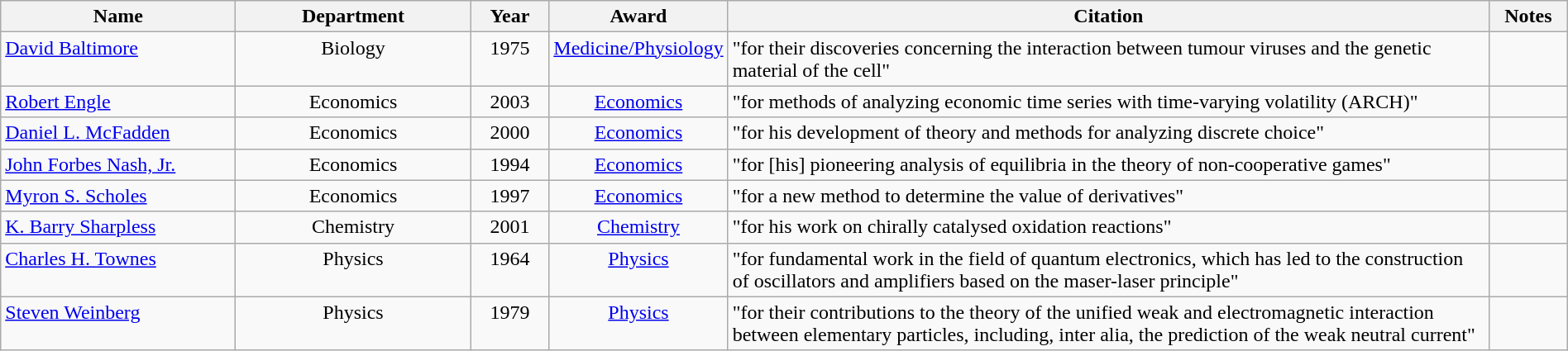<table class="wikitable sortable" style="width:100%">
<tr>
<th style="width:15%;">Name</th>
<th style="width:15%;">Department</th>
<th style="width:5%;">Year</th>
<th style="width:10%;">Award</th>
<th style="width:*;">Citation</th>
<th style="width:5%;">Notes</th>
</tr>
<tr valign="top">
<td><a href='#'>David Baltimore</a></td>
<td style="text-align:center;">Biology</td>
<td style="text-align:center;">1975</td>
<td style="text-align:center;"><a href='#'>Medicine/Physiology</a></td>
<td style="text-align:left;">"for their discoveries concerning the interaction between tumour viruses and the genetic material of the cell"</td>
<td style="text-align:center;"></td>
</tr>
<tr valign="top">
<td><a href='#'>Robert Engle</a></td>
<td style="text-align:center;">Economics</td>
<td style="text-align:center;">2003</td>
<td style="text-align:center;"><a href='#'>Economics</a></td>
<td style="text-align:left;">"for methods of analyzing economic time series with time-varying volatility (ARCH)"</td>
<td style="text-align:center;"></td>
</tr>
<tr valign="top">
<td><a href='#'>Daniel L. McFadden</a></td>
<td style="text-align:center;">Economics</td>
<td style="text-align:center;">2000</td>
<td style="text-align:center;"><a href='#'>Economics</a></td>
<td style="text-align:left;">"for his development of theory and methods for analyzing discrete choice"</td>
<td style="text-align:center;"></td>
</tr>
<tr valign="top">
<td><a href='#'>John Forbes Nash, Jr.</a></td>
<td style="text-align:center;">Economics</td>
<td style="text-align:center;">1994</td>
<td style="text-align:center;"><a href='#'>Economics</a></td>
<td style="text-align:left;">"for [his] pioneering analysis of equilibria in the theory of non-cooperative games"</td>
<td style="text-align:center;"></td>
</tr>
<tr valign="top">
<td><a href='#'>Myron S. Scholes</a></td>
<td style="text-align:center;">Economics</td>
<td style="text-align:center;">1997</td>
<td style="text-align:center;"><a href='#'>Economics</a></td>
<td style="text-align:left;">"for a new method to determine the value of derivatives"</td>
<td style="text-align:center;"></td>
</tr>
<tr valign="top">
<td><a href='#'>K. Barry Sharpless</a></td>
<td style="text-align:center;">Chemistry</td>
<td style="text-align:center;">2001</td>
<td style="text-align:center;"><a href='#'>Chemistry</a></td>
<td style="text-align:left;">"for his work on chirally catalysed oxidation reactions"</td>
<td style="text-align:center;"></td>
</tr>
<tr valign="top">
<td><a href='#'>Charles H. Townes</a></td>
<td style="text-align:center;">Physics</td>
<td style="text-align:center;">1964</td>
<td style="text-align:center;"><a href='#'>Physics</a></td>
<td style="text-align:left;">"for fundamental work in the field of quantum electronics, which has led to the construction of oscillators and amplifiers based on the maser-laser principle"</td>
<td style="text-align:center;"></td>
</tr>
<tr valign="top">
<td><a href='#'>Steven Weinberg</a></td>
<td style="text-align:center;">Physics</td>
<td style="text-align:center;">1979</td>
<td style="text-align:center;"><a href='#'>Physics</a></td>
<td style="text-align:left;">"for their contributions to the theory of the unified weak and electromagnetic interaction between elementary particles, including, inter alia, the prediction of the weak neutral current"</td>
<td style="text-align:center;"></td>
</tr>
</table>
